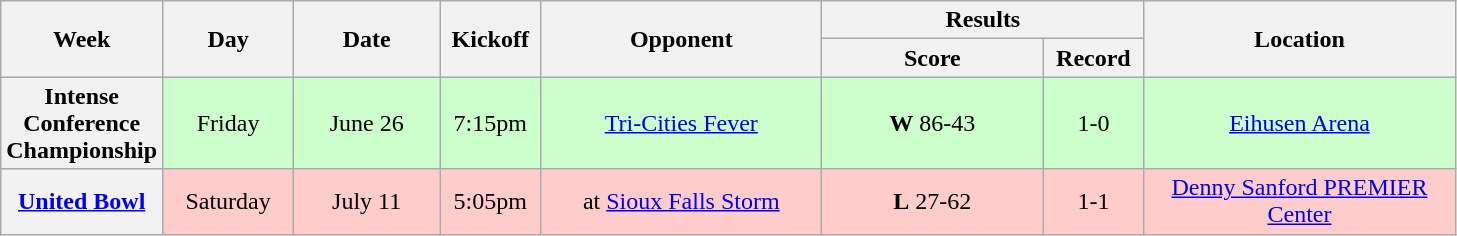<table class="wikitable">
<tr>
<th rowspan="2" width="40">Week</th>
<th rowspan="2" width="80">Day</th>
<th rowspan="2" width="90">Date</th>
<th rowspan="2" width="60">Kickoff</th>
<th rowspan="2" width="180">Opponent</th>
<th colspan="2" width="200">Results</th>
<th rowspan="2" width="200">Location</th>
</tr>
<tr>
<th width="140">Score</th>
<th width="60">Record</th>
</tr>
<tr align="center" bgcolor="#CCFFCC">
<th>Intense Conference Championship</th>
<td>Friday</td>
<td>June 26</td>
<td>7:15pm</td>
<td><a href='#'>Tri-Cities Fever</a></td>
<td><strong>W</strong> 86-43</td>
<td>1-0</td>
<td><a href='#'>Eihusen Arena</a></td>
</tr>
<tr align="center" bgcolor="#FFCCCC">
<th><a href='#'>United Bowl</a></th>
<td>Saturday</td>
<td>July 11</td>
<td>5:05pm</td>
<td>at <a href='#'>Sioux Falls Storm</a></td>
<td><strong>L</strong> 27-62</td>
<td>1-1</td>
<td><a href='#'>Denny Sanford PREMIER Center</a></td>
</tr>
</table>
